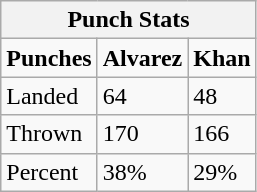<table class="wikitable">
<tr>
<th colspan="3">Punch Stats</th>
</tr>
<tr>
<td><strong>Punches</strong></td>
<td><strong>Alvarez</strong></td>
<td><strong>Khan</strong></td>
</tr>
<tr>
<td>Landed</td>
<td>64</td>
<td>48</td>
</tr>
<tr>
<td>Thrown</td>
<td>170</td>
<td>166</td>
</tr>
<tr>
<td>Percent</td>
<td>38%</td>
<td>29%</td>
</tr>
</table>
